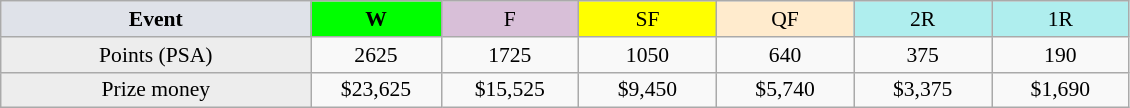<table class=wikitable style=font-size:90%;text-align:center>
<tr>
<td width=200 colspan=1 bgcolor=#dfe2e9><strong>Event</strong></td>
<td width=80 bgcolor=lime><strong>W</strong></td>
<td width=85 bgcolor=#D8BFD8>F</td>
<td width=85 bgcolor=#FFFF00>SF</td>
<td width=85 bgcolor=#ffebcd>QF</td>
<td width=85 bgcolor=#afeeee>2R</td>
<td width=85 bgcolor=#afeeee>1R</td>
</tr>
<tr>
<td bgcolor=#EDEDED>Points (PSA)</td>
<td>2625</td>
<td>1725</td>
<td>1050</td>
<td>640</td>
<td>375</td>
<td>190</td>
</tr>
<tr>
<td bgcolor=#EDEDED>Prize money</td>
<td>$23,625</td>
<td>$15,525</td>
<td>$9,450</td>
<td>$5,740</td>
<td>$3,375</td>
<td>$1,690</td>
</tr>
</table>
